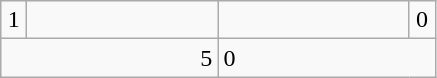<table class="wikitable">
<tr>
<td align="center" width="10">1</td>
<td align="center" width="120"></td>
<td align="center" width="120"></td>
<td align="center" width="10">0</td>
</tr>
<tr>
<td colspan="2" align="right">5</td>
<td colspan="2">0</td>
</tr>
</table>
